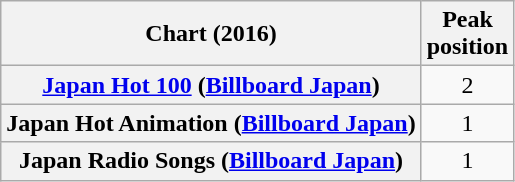<table class="wikitable plainrowheaders">
<tr>
<th>Chart (2016)</th>
<th>Peak<br>position</th>
</tr>
<tr>
<th scope="row"><a href='#'>Japan Hot 100</a> (<a href='#'>Billboard Japan</a>)</th>
<td style="text-align:center;">2</td>
</tr>
<tr>
<th scope="row">Japan Hot Animation (<a href='#'>Billboard Japan</a>)</th>
<td style="text-align:center;">1</td>
</tr>
<tr>
<th scope="row">Japan Radio Songs (<a href='#'>Billboard Japan</a>)</th>
<td style="text-align:center;">1</td>
</tr>
</table>
